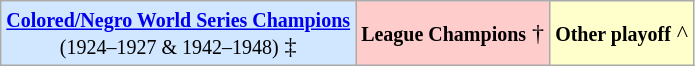<table class="wikitable">
<tr>
<td bgcolor="#D0E7FF" align="center"><small><strong><a href='#'>Colored/Negro World Series Champions</a></strong><br>(1924–1927 & 1942–1948)</small> ‡</td>
<td bgcolor="#FFCCCC" align="center"><small><strong>League Champions</strong></small> †</td>
<td bgcolor="#FFFFCC" align="center"><small><strong>Other playoff</strong></small> ^</td>
</tr>
</table>
